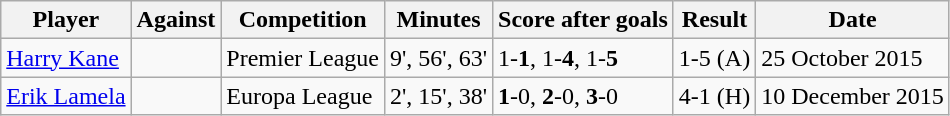<table class="wikitable sortable">
<tr>
<th>Player</th>
<th>Against</th>
<th>Competition</th>
<th>Minutes</th>
<th style="text-align:center">Score after goals</th>
<th style="text-align:center">Result</th>
<th>Date</th>
</tr>
<tr>
<td> <a href='#'>Harry Kane</a></td>
<td></td>
<td>Premier League</td>
<td>9', 56', 63'</td>
<td>1-<strong>1</strong>, 1-<strong>4</strong>, 1-<strong>5</strong></td>
<td>1-5 (A)</td>
<td>25 October 2015</td>
</tr>
<tr>
<td> <a href='#'>Erik Lamela</a></td>
<td></td>
<td>Europa League</td>
<td>2', 15', 38'</td>
<td><strong>1</strong>-0, <strong>2</strong>-0, <strong>3</strong>-0</td>
<td>4-1 (H)</td>
<td>10 December 2015</td>
</tr>
</table>
